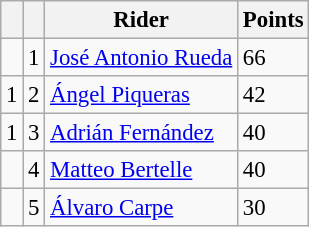<table class="wikitable" style="font-size: 95%;">
<tr>
<th></th>
<th></th>
<th>Rider</th>
<th>Points</th>
</tr>
<tr>
<td></td>
<td align=center>1</td>
<td> <a href='#'>José Antonio Rueda</a></td>
<td align=left>66</td>
</tr>
<tr>
<td> 1</td>
<td align=center>2</td>
<td> <a href='#'>Ángel Piqueras</a></td>
<td align=left>42</td>
</tr>
<tr>
<td> 1</td>
<td align=center>3</td>
<td> <a href='#'>Adrián Fernández</a></td>
<td align=left>40</td>
</tr>
<tr>
<td></td>
<td align=center>4</td>
<td> <a href='#'>Matteo Bertelle</a></td>
<td align=left>40</td>
</tr>
<tr>
<td></td>
<td align=center>5</td>
<td> <a href='#'>Álvaro Carpe</a></td>
<td align=left>30</td>
</tr>
</table>
